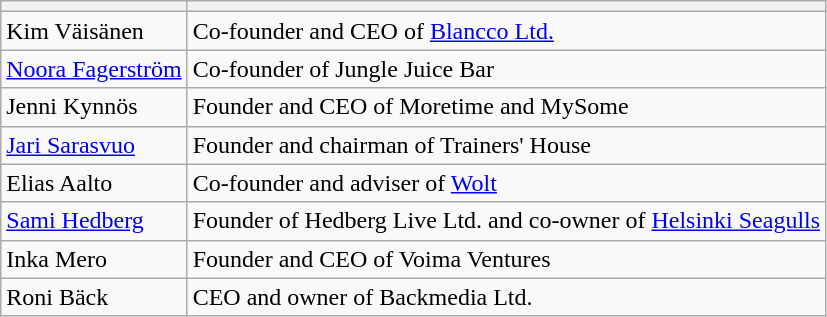<table class="wikitable">
<tr>
<th></th>
<th></th>
</tr>
<tr>
<td>Kim Väisänen</td>
<td>Co-founder and CEO of <a href='#'>Blancco Ltd.</a></td>
</tr>
<tr>
<td><a href='#'>Noora Fagerström</a></td>
<td>Co-founder of Jungle Juice Bar</td>
</tr>
<tr>
<td>Jenni Kynnös</td>
<td>Founder and CEO of Moretime and MySome</td>
</tr>
<tr>
<td><a href='#'>Jari Sarasvuo</a></td>
<td>Founder and chairman of Trainers' House</td>
</tr>
<tr>
<td>Elias Aalto</td>
<td>Co-founder and adviser of <a href='#'>Wolt</a></td>
</tr>
<tr>
<td><a href='#'>Sami Hedberg</a></td>
<td>Founder of Hedberg Live Ltd. and co-owner of <a href='#'>Helsinki Seagulls</a></td>
</tr>
<tr>
<td>Inka Mero</td>
<td>Founder and CEO of Voima Ventures</td>
</tr>
<tr>
<td>Roni Bäck</td>
<td>CEO and owner of Backmedia Ltd.</td>
</tr>
</table>
